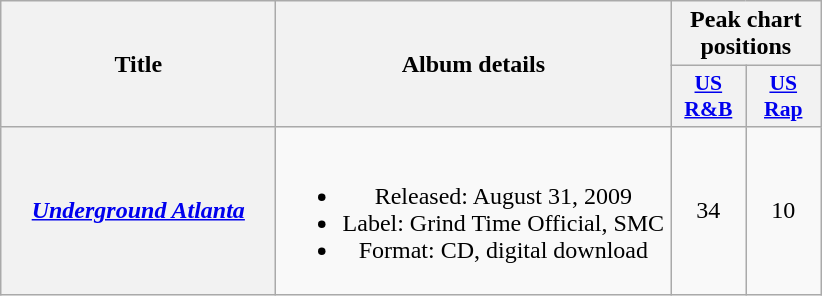<table class="wikitable plainrowheaders" style="text-align:center; border:1">
<tr>
<th scope="col" rowspan="2" style="width:11em;">Title</th>
<th scope="col" rowspan="2" style="width:16em;">Album details</th>
<th scope="col" colspan="2">Peak chart positions</th>
</tr>
<tr>
<th scope="col" style="width:3em;font-size:90%;"><a href='#'>US<br>R&B</a></th>
<th scope="col" style="width:3em;font-size:90%;"><a href='#'>US<br>Rap</a></th>
</tr>
<tr>
<th scope="row"><em><a href='#'>Underground Atlanta</a></em></th>
<td><br><ul><li>Released: August 31, 2009</li><li>Label: Grind Time Official, SMC</li><li>Format: CD, digital download</li></ul></td>
<td>34</td>
<td>10</td>
</tr>
</table>
